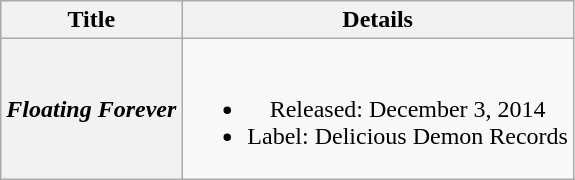<table class="wikitable plainrowheaders" style="text-align:center;">
<tr>
<th scope="col">Title</th>
<th scope="col">Details</th>
</tr>
<tr>
<th scope="row"><em>Floating Forever</em></th>
<td><br><ul><li>Released: December 3, 2014</li><li>Label: Delicious Demon Records</li></ul></td>
</tr>
</table>
